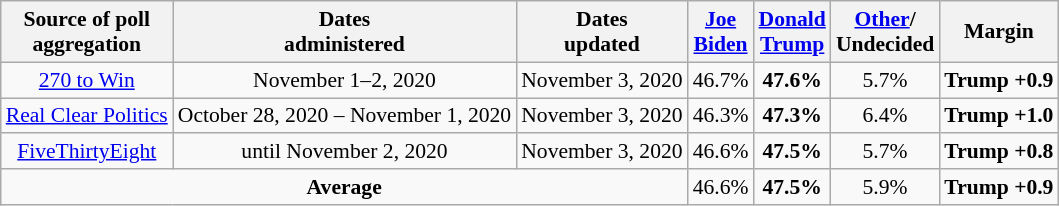<table class="wikitable sortable" style="text-align:center;font-size:90%;line-height:17px">
<tr>
<th>Source of poll<br>aggregation</th>
<th>Dates<br> administered</th>
<th>Dates<br> updated</th>
<th class="unsortable"><a href='#'>Joe<br>Biden</a><br></th>
<th class="unsortable"><a href='#'>Donald<br>Trump</a><br></th>
<th class="unsortable"><a href='#'>Other</a>/<br>Undecided<br></th>
<th>Margin</th>
</tr>
<tr>
<td><a href='#'>270 to Win</a></td>
<td>November 1–2, 2020</td>
<td>November 3, 2020</td>
<td>46.7%</td>
<td><strong>47.6%</strong></td>
<td>5.7%</td>
<td><strong>Trump +0.9</strong></td>
</tr>
<tr>
<td><a href='#'>Real Clear Politics</a></td>
<td>October 28, 2020 – November 1, 2020</td>
<td>November 3, 2020</td>
<td>46.3%</td>
<td><strong>47.3%</strong></td>
<td>6.4%</td>
<td><strong>Trump +1.0</strong></td>
</tr>
<tr>
<td><a href='#'>FiveThirtyEight</a></td>
<td>until November 2, 2020</td>
<td>November 3, 2020</td>
<td>46.6%</td>
<td><strong>47.5%</strong></td>
<td>5.7%</td>
<td><strong>Trump +0.8</strong></td>
</tr>
<tr>
<td colspan="3"><strong>Average</strong></td>
<td>46.6%</td>
<td><strong>47.5%</strong></td>
<td>5.9%</td>
<td><strong>Trump +0.9</strong></td>
</tr>
</table>
